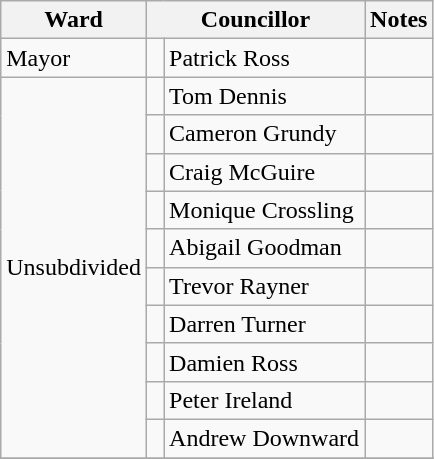<table class="wikitable">
<tr>
<th>Ward</th>
<th colspan="2">Councillor</th>
<th>Notes</th>
</tr>
<tr>
<td rowspan="1">Mayor</td>
<td> </td>
<td>Patrick Ross</td>
<td></td>
</tr>
<tr>
<td rowspan="10">Unsubdivided</td>
<td> </td>
<td>Tom Dennis</td>
<td></td>
</tr>
<tr>
<td> </td>
<td>Cameron Grundy</td>
<td></td>
</tr>
<tr>
<td> </td>
<td>Craig McGuire</td>
<td></td>
</tr>
<tr>
<td> </td>
<td>Monique Crossling</td>
<td></td>
</tr>
<tr>
<td> </td>
<td>Abigail Goodman</td>
<td></td>
</tr>
<tr>
<td> </td>
<td>Trevor Rayner</td>
<td></td>
</tr>
<tr>
<td> </td>
<td>Darren Turner</td>
<td></td>
</tr>
<tr>
<td> </td>
<td>Damien Ross</td>
<td></td>
</tr>
<tr>
<td> </td>
<td>Peter Ireland</td>
<td></td>
</tr>
<tr>
<td> </td>
<td>Andrew Downward</td>
<td></td>
</tr>
<tr>
</tr>
</table>
